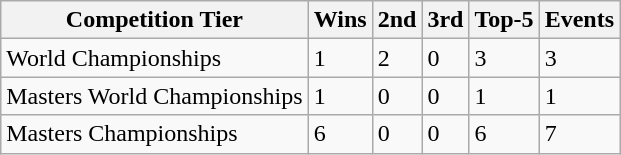<table class="wikitable">
<tr>
<th>Competition Tier</th>
<th>Wins</th>
<th>2nd</th>
<th>3rd</th>
<th>Top-5</th>
<th>Events</th>
</tr>
<tr>
<td>World Championships</td>
<td>1</td>
<td>2</td>
<td>0</td>
<td>3</td>
<td>3</td>
</tr>
<tr>
<td>Masters World Championships</td>
<td>1</td>
<td>0</td>
<td>0</td>
<td>1</td>
<td>1</td>
</tr>
<tr>
<td>Masters Championships</td>
<td>6</td>
<td>0</td>
<td>0</td>
<td>6</td>
<td>7</td>
</tr>
</table>
